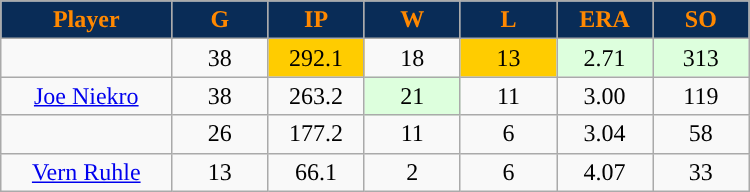<table class="wikitable sortable">
<tr>
<th style="background:#092c57;color:#FF8800;" width="16%">Player</th>
<th style="background:#092c57;color:#FF8800;" width="9%">G</th>
<th style="background:#092c57;color:#FF8800;" width="9%">IP</th>
<th style="background:#092c57;color:#FF8800;" width="9%">W</th>
<th style="background:#092c57;color:#FF8800;" width="9%">L</th>
<th style="background:#092c57;color:#FF8800;" width="9%">ERA</th>
<th style="background:#092c57;color:#FF8800;" width="9%">SO</th>
</tr>
<tr align="center">
<td></td>
<td>38</td>
<td style="background:#fc0;">292.1</td>
<td>18</td>
<td style="background:#fc0;">13</td>
<td style="background:#DDFFDD;">2.71</td>
<td style="background:#DDFFDD;">313</td>
</tr>
<tr align=center>
<td><a href='#'>Joe Niekro</a></td>
<td>38</td>
<td>263.2</td>
<td style="background:#DDFFDD;">21</td>
<td>11</td>
<td>3.00</td>
<td>119</td>
</tr>
<tr align="center">
<td></td>
<td>26</td>
<td>177.2</td>
<td>11</td>
<td>6</td>
<td>3.04</td>
<td>58</td>
</tr>
<tr align="center">
<td><a href='#'>Vern Ruhle</a></td>
<td>13</td>
<td>66.1</td>
<td>2</td>
<td>6</td>
<td>4.07</td>
<td>33</td>
</tr>
</table>
